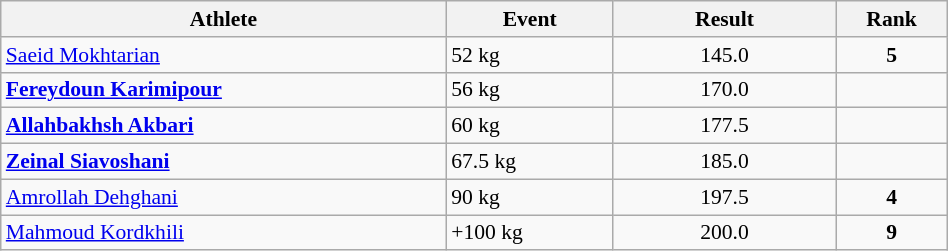<table class="wikitable" width="50%" style="text-align:center; font-size:90%">
<tr>
<th width="40%">Athlete</th>
<th width="15%">Event</th>
<th width="20%">Result</th>
<th width="10%">Rank</th>
</tr>
<tr>
<td align="left"><a href='#'>Saeid Mokhtarian</a></td>
<td align="left">52 kg</td>
<td>145.0</td>
<td><strong>5</strong></td>
</tr>
<tr>
<td align="left"><strong><a href='#'>Fereydoun Karimipour</a></strong></td>
<td align="left">56 kg</td>
<td>170.0</td>
<td></td>
</tr>
<tr>
<td align="left"><strong><a href='#'>Allahbakhsh Akbari</a></strong></td>
<td align="left">60 kg</td>
<td>177.5</td>
<td></td>
</tr>
<tr>
<td align="left"><strong><a href='#'>Zeinal Siavoshani</a></strong></td>
<td align="left">67.5 kg</td>
<td>185.0</td>
<td></td>
</tr>
<tr>
<td align="left"><a href='#'>Amrollah Dehghani</a></td>
<td align="left">90 kg</td>
<td>197.5</td>
<td><strong>4</strong></td>
</tr>
<tr>
<td align="left"><a href='#'>Mahmoud Kordkhili</a></td>
<td align="left">+100 kg</td>
<td>200.0</td>
<td><strong>9</strong></td>
</tr>
</table>
